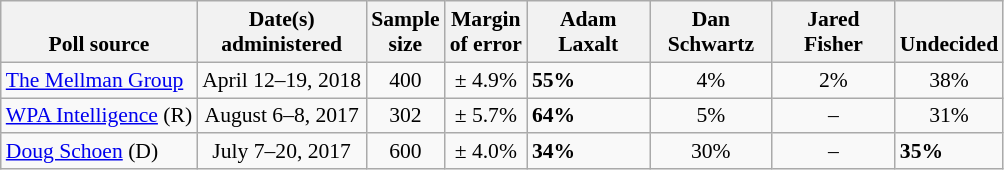<table class="wikitable" style="font-size:90%;">
<tr valign=bottom>
<th>Poll source</th>
<th>Date(s)<br>administered</th>
<th>Sample<br>size</th>
<th>Margin<br>of error</th>
<th style="width:75px;">Adam<br>Laxalt</th>
<th style="width:75px;">Dan<br>Schwartz</th>
<th style="width:75px;">Jared<br>Fisher</th>
<th>Undecided</th>
</tr>
<tr>
<td><a href='#'>The Mellman Group</a></td>
<td align=center>April 12–19, 2018</td>
<td align=center>400</td>
<td align=center>± 4.9%</td>
<td><strong>55%</strong></td>
<td align=center>4%</td>
<td align=center>2%</td>
<td align=center>38%</td>
</tr>
<tr>
<td><a href='#'>WPA Intelligence</a> (R)</td>
<td align=center>August 6–8, 2017</td>
<td align=center>302</td>
<td align=center>± 5.7%</td>
<td><strong>64%</strong></td>
<td align=center>5%</td>
<td align=center>–</td>
<td align=center>31%</td>
</tr>
<tr>
<td><a href='#'>Doug Schoen</a> (D)</td>
<td align=center>July 7–20, 2017</td>
<td align=center>600</td>
<td align=center>± 4.0%</td>
<td><strong>34%</strong></td>
<td align=center>30%</td>
<td align=center>–</td>
<td><strong>35%</strong></td>
</tr>
</table>
